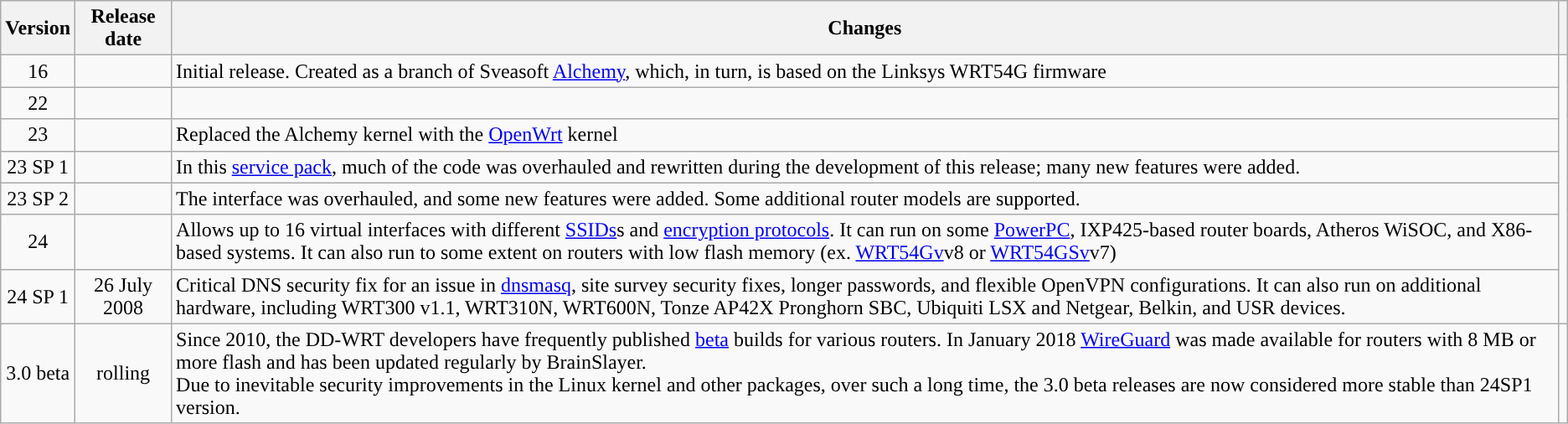<table class="wikitable" style="text-align:center">
<tr>
<th scope="col">Version</th>
<th scope="col">Release date</th>
<th scope="col">Changes</th>
<th scope="col"></th>
</tr>
<tr>
<td>16</td>
<td></td>
<td style="text-align:left">Initial release. Created as a branch of Sveasoft <a href='#'>Alchemy</a>, which, in turn, is based on the Linksys WRT54G firmware</td>
<td rowspan=7></td>
</tr>
<tr>
<td>22</td>
<td></td>
<td></td>
</tr>
<tr>
<td>23</td>
<td></td>
<td style="text-align:left">Replaced the Alchemy kernel with the <a href='#'>OpenWrt</a> kernel</td>
</tr>
<tr>
<td>23 SP 1</td>
<td></td>
<td style="text-align:left">In this <a href='#'>service pack</a>, much of the code was overhauled and rewritten during the development of this release; many new features were added.</td>
</tr>
<tr>
<td>23 SP 2</td>
<td></td>
<td style="text-align:left">The interface was overhauled, and some new features were added. Some additional router models are supported.</td>
</tr>
<tr>
<td>24</td>
<td></td>
<td style="text-align:left">Allows up to 16 virtual interfaces with different <a href='#'>SSIDs</a>s and <a href='#'>encryption protocols</a>. It can run on some <a href='#'>PowerPC</a>, IXP425-based router boards, Atheros WiSOC, and X86-based systems. It can also run to some extent on routers with low flash memory (ex. <a href='#'>WRT54Gv</a>v8 or <a href='#'>WRT54GSv</a>v7)</td>
</tr>
<tr>
<td>24 SP 1</td>
<td>26 July 2008</td>
<td style="text-align:left">Critical DNS security fix for an issue in <a href='#'>dnsmasq</a>, site survey security fixes, longer passwords, and flexible OpenVPN configurations. It can also run on additional hardware, including WRT300 v1.1, WRT310N, WRT600N, Tonze AP42X Pronghorn SBC, Ubiquiti LSX and Netgear, Belkin, and USR devices.</td>
</tr>
<tr>
<td>3.0 beta</td>
<td>rolling</td>
<td style="text-align:left">Since 2010, the DD-WRT developers have frequently published <a href='#'>beta</a> builds for various routers. In January 2018 <a href='#'>WireGuard</a> was made available for routers with 8 MB or more flash and has been updated regularly by BrainSlayer.<br>Due to inevitable security improvements in the Linux kernel and other packages, over such a long time, the 3.0 beta releases are now considered more stable than 24SP1 version. </td>
<td></td>
</tr>
</table>
